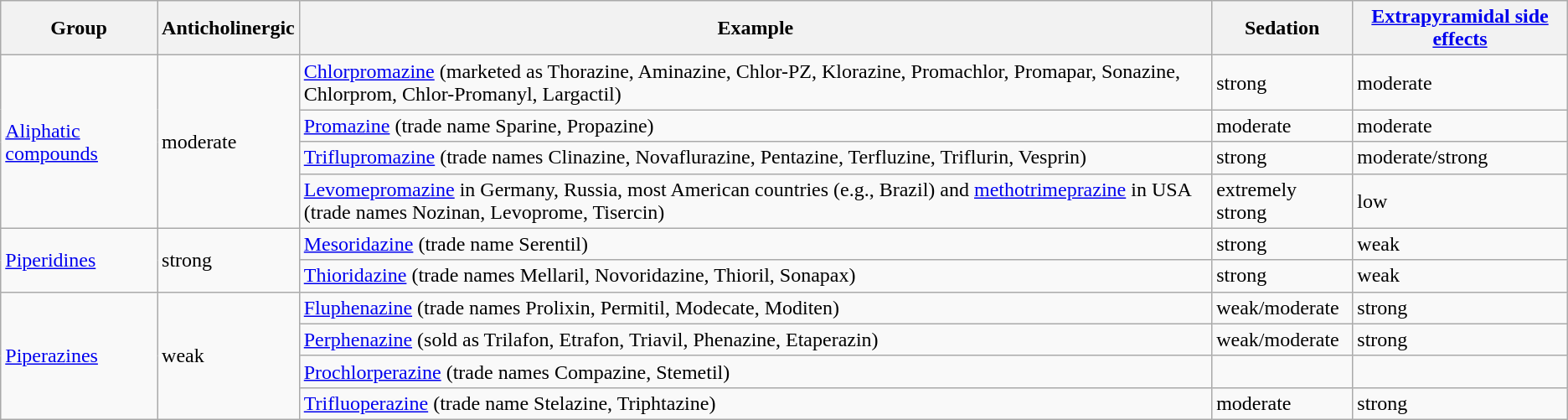<table class="wikitable">
<tr>
<th>Group</th>
<th>Anticholinergic</th>
<th>Example</th>
<th>Sedation</th>
<th><a href='#'>Extrapyramidal side effects</a></th>
</tr>
<tr>
<td rowspan="4"><a href='#'>Aliphatic compounds</a></td>
<td rowspan="4">moderate</td>
<td><a href='#'>Chlorpromazine</a> (marketed as Thorazine, Aminazine, Chlor-PZ, Klorazine, Promachlor, Promapar, Sonazine, Chlorprom, Chlor-Promanyl, Largactil)</td>
<td>strong</td>
<td>moderate</td>
</tr>
<tr>
<td><a href='#'>Promazine</a> (trade name Sparine, Propazine)</td>
<td>moderate</td>
<td>moderate</td>
</tr>
<tr>
<td><a href='#'>Triflupromazine</a> (trade names Clinazine, Novaflurazine, Pentazine, Terfluzine, Triflurin, Vesprin)</td>
<td>strong</td>
<td>moderate/strong</td>
</tr>
<tr>
<td><a href='#'>Levomepromazine</a> in Germany, Russia, most American countries (e.g., Brazil) and <a href='#'>methotrimeprazine</a> in USA (trade names Nozinan, Levoprome, Tisercin)</td>
<td>extremely strong</td>
<td>low</td>
</tr>
<tr>
<td rowspan="2"><a href='#'>Piperidines</a></td>
<td rowspan="2">strong</td>
<td><a href='#'>Mesoridazine</a> (trade name Serentil)</td>
<td>strong</td>
<td>weak</td>
</tr>
<tr>
<td><a href='#'>Thioridazine</a> (trade names Mellaril, Novoridazine, Thioril, Sonapax)</td>
<td>strong</td>
<td>weak</td>
</tr>
<tr>
<td rowspan="4"><a href='#'>Piperazines</a></td>
<td rowspan="4">weak</td>
<td><a href='#'>Fluphenazine</a>  (trade names Prolixin, Permitil, Modecate, Moditen)</td>
<td>weak/moderate</td>
<td>strong</td>
</tr>
<tr>
<td><a href='#'>Perphenazine</a> (sold as Trilafon, Etrafon, Triavil, Phenazine, Etaperazin)</td>
<td>weak/moderate</td>
<td>strong</td>
</tr>
<tr>
<td><a href='#'>Prochlorperazine</a> (trade names Compazine, Stemetil)</td>
<td></td>
<td></td>
</tr>
<tr>
<td><a href='#'>Trifluoperazine</a> (trade name Stelazine, Triphtazine)</td>
<td>moderate</td>
<td>strong</td>
</tr>
</table>
